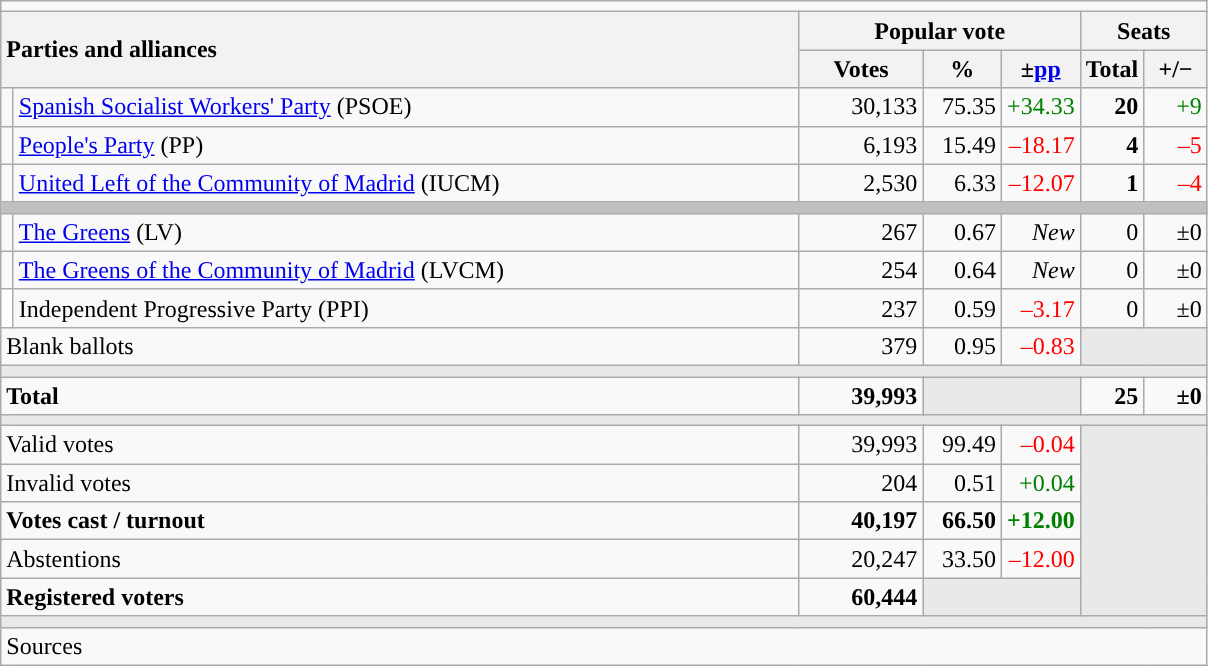<table class="wikitable" style="text-align:right;">
<tr>
<td colspan="7"></td>
</tr>
<tr>
<th style="text-align:left;" rowspan="2" colspan="2" width="525">Parties and alliances</th>
<th colspan="3">Popular vote</th>
<th colspan="2">Seats</th>
</tr>
<tr>
<th width="75">Votes</th>
<th width="45">%</th>
<th width="45">±<a href='#'>pp</a></th>
<th width="35">Total</th>
<th width="35">+/−</th>
</tr>
<tr>
<td width="1" style="color:inherit;background:"></td>
<td align="left"><a href='#'>Spanish Socialist Workers' Party</a> (PSOE)</td>
<td>30,133</td>
<td>75.35</td>
<td style="color:green;">+34.33</td>
<td><strong>20</strong></td>
<td style="color:green;">+9</td>
</tr>
<tr>
<td style="color:inherit;background:"></td>
<td align="left"><a href='#'>People's Party</a> (PP)</td>
<td>6,193</td>
<td>15.49</td>
<td style="color:red;">–18.17</td>
<td><strong>4</strong></td>
<td style="color:red;">–5</td>
</tr>
<tr>
<td style="color:inherit;background:"></td>
<td align="left"><a href='#'>United Left of the Community of Madrid</a> (IUCM)</td>
<td>2,530</td>
<td>6.33</td>
<td style="color:red;">–12.07</td>
<td><strong>1</strong></td>
<td style="color:red;">–4</td>
</tr>
<tr>
<td colspan="7" bgcolor="#C0C0C0"></td>
</tr>
<tr>
<td style="color:inherit;background:"></td>
<td align="left"><a href='#'>The Greens</a> (LV)</td>
<td>267</td>
<td>0.67</td>
<td><em>New</em></td>
<td>0</td>
<td>±0</td>
</tr>
<tr>
<td style="color:inherit;background:"></td>
<td align="left"><a href='#'>The Greens of the Community of Madrid</a> (LVCM)</td>
<td>254</td>
<td>0.64</td>
<td><em>New</em></td>
<td>0</td>
<td>±0</td>
</tr>
<tr>
<td bgcolor="white"></td>
<td align="left">Independent Progressive Party (PPI)</td>
<td>237</td>
<td>0.59</td>
<td style="color:red;">–3.17</td>
<td>0</td>
<td>±0</td>
</tr>
<tr>
<td align="left" colspan="2">Blank ballots</td>
<td>379</td>
<td>0.95</td>
<td style="color:red;">–0.83</td>
<td bgcolor="#E9E9E9" colspan="2"></td>
</tr>
<tr>
<td colspan="7" bgcolor="#E9E9E9"></td>
</tr>
<tr style="font-weight:bold;">
<td align="left" colspan="2">Total</td>
<td>39,993</td>
<td bgcolor="#E9E9E9" colspan="2"></td>
<td>25</td>
<td>±0</td>
</tr>
<tr>
<td colspan="7" bgcolor="#E9E9E9"></td>
</tr>
<tr>
<td align="left" colspan="2">Valid votes</td>
<td>39,993</td>
<td>99.49</td>
<td style="color:red;">–0.04</td>
<td bgcolor="#E9E9E9" colspan="2" rowspan="5"></td>
</tr>
<tr>
<td align="left" colspan="2">Invalid votes</td>
<td>204</td>
<td>0.51</td>
<td style="color:green;">+0.04</td>
</tr>
<tr style="font-weight:bold;">
<td align="left" colspan="2">Votes cast / turnout</td>
<td>40,197</td>
<td>66.50</td>
<td style="color:green;">+12.00</td>
</tr>
<tr>
<td align="left" colspan="2">Abstentions</td>
<td>20,247</td>
<td>33.50</td>
<td style="color:red;">–12.00</td>
</tr>
<tr style="font-weight:bold;">
<td align="left" colspan="2">Registered voters</td>
<td>60,444</td>
<td bgcolor="#E9E9E9" colspan="2"></td>
</tr>
<tr>
<td colspan="7" bgcolor="#E9E9E9"></td>
</tr>
<tr>
<td align="left" colspan="7">Sources</td>
</tr>
</table>
